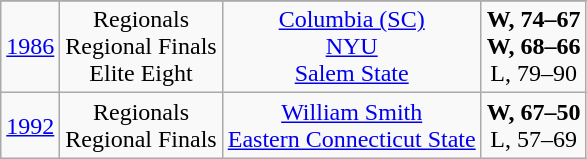<table class="wikitable" style="text-align:center">
<tr>
</tr>
<tr>
<td><a href='#'>1986</a></td>
<td>Regionals<br>Regional Finals<br>Elite Eight</td>
<td><a href='#'>Columbia (SC)</a><br><a href='#'>NYU</a><br><a href='#'>Salem State</a></td>
<td><strong>W, 74–67</strong><br><strong>W, 68–66</strong><br>L, 79–90</td>
</tr>
<tr>
<td><a href='#'>1992</a></td>
<td>Regionals<br>Regional Finals</td>
<td><a href='#'>William Smith</a><br><a href='#'>Eastern Connecticut State</a></td>
<td><strong>W, 67–50</strong><br>L, 57–69</td>
</tr>
</table>
